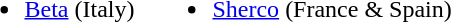<table cellspacing=10>
<tr>
<td valign=top><br><ul><li><a href='#'>Beta</a> (Italy)</li></ul></td>
<td valign=top><br><ul><li><a href='#'>Sherco</a> (France & Spain)</li></ul></td>
</tr>
</table>
